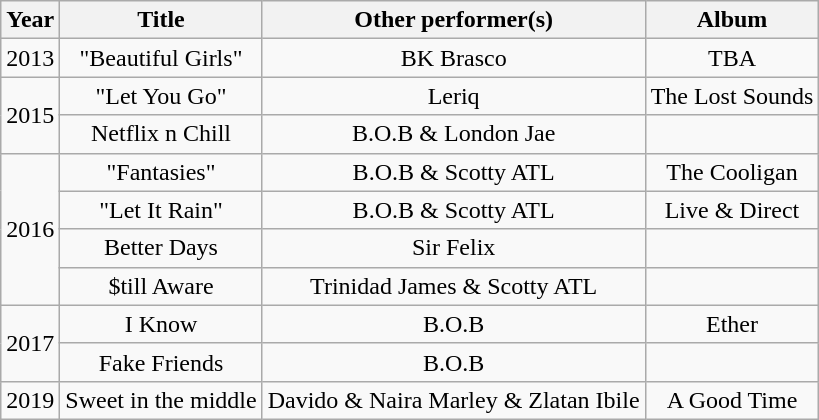<table class="wikitable plainrowheaders" style="text-align:center;">
<tr>
<th scope="col">Year</th>
<th scope="col">Title</th>
<th scope="col">Other performer(s)</th>
<th scope="col">Album</th>
</tr>
<tr>
<td>2013</td>
<td>"Beautiful Girls"</td>
<td>BK Brasco</td>
<td>TBA</td>
</tr>
<tr>
<td rowspan="2">2015</td>
<td>"Let You Go"</td>
<td>Leriq</td>
<td>The Lost Sounds</td>
</tr>
<tr>
<td>Netflix n Chill</td>
<td>B.O.B & London Jae</td>
<td></td>
</tr>
<tr>
<td rowspan="4">2016</td>
<td>"Fantasies"</td>
<td>B.O.B & Scotty ATL</td>
<td>The Cooligan</td>
</tr>
<tr>
<td>"Let It Rain"</td>
<td>B.O.B & Scotty ATL</td>
<td>Live & Direct</td>
</tr>
<tr>
<td>Better Days</td>
<td>Sir Felix</td>
<td></td>
</tr>
<tr>
<td>$till Aware</td>
<td>Trinidad James & Scotty ATL</td>
<td></td>
</tr>
<tr>
<td rowspan="2">2017</td>
<td>I Know</td>
<td>B.O.B</td>
<td>Ether</td>
</tr>
<tr>
<td>Fake Friends</td>
<td>B.O.B</td>
<td></td>
</tr>
<tr>
<td>2019</td>
<td>Sweet in the middle</td>
<td>Davido & Naira Marley & Zlatan Ibile</td>
<td>A Good Time</td>
</tr>
</table>
